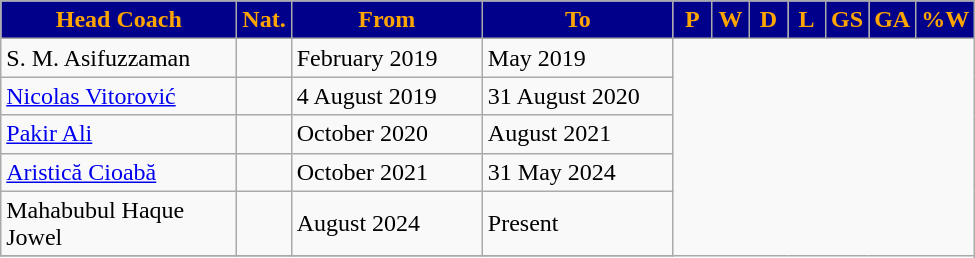<table class="wikitable sortable" style="text-align: center">
<tr>
<th style="background:#00008B; color:orange; width:150px;">Head Coach</th>
<th style="background:#00008B; color:orange; width:15px;">Nat.</th>
<th style="background:#00008B; color:orange; width:120px;" class="unsortable">From</th>
<th style="background:#00008B; color:orange; width:120px;" class="unsortable">To</th>
<th style="background:#00008B; color:orange; width:18px;" abbr="1">P</th>
<th style="background:#00008B; color:orange; width:18px;" abbr="1">W</th>
<th style="background:#00008B; color:orange; width:18px;" abbr="0">D</th>
<th style="background:#00008B; color:orange; width:18px;" abbr="1">L</th>
<th style="background:#00008B; color:orange; width:20px;" abbr="2">GS</th>
<th style="background:#00008B; color:orange; width:20px;" abbr="4">GA</th>
<th style="background:#00008B; color:orange; width:30px;" abbr="50">%W</th>
</tr>
<tr>
<td align=left>S. M. Asifuzzaman</td>
<td align=left></td>
<td align=left>February 2019</td>
<td align=left>May 2019<br></td>
</tr>
<tr>
<td align=left><a href='#'>Nicolas Vitorović</a></td>
<td align=left></td>
<td align=left>4 August 2019</td>
<td align=left>31 August 2020<br></td>
</tr>
<tr>
<td align=left><a href='#'>Pakir Ali</a></td>
<td align=left></td>
<td align=left>October 2020</td>
<td align=left>August 2021<br></td>
</tr>
<tr>
<td align=left><a href='#'>Aristică Cioabă</a></td>
<td align=left></td>
<td align=left>October 2021</td>
<td align=left>31 May 2024<br></td>
</tr>
<tr>
<td align=left>Mahabubul Haque Jowel</td>
<td align=left></td>
<td align=left>August 2024</td>
<td align=left>Present<br></td>
</tr>
<tr>
</tr>
</table>
